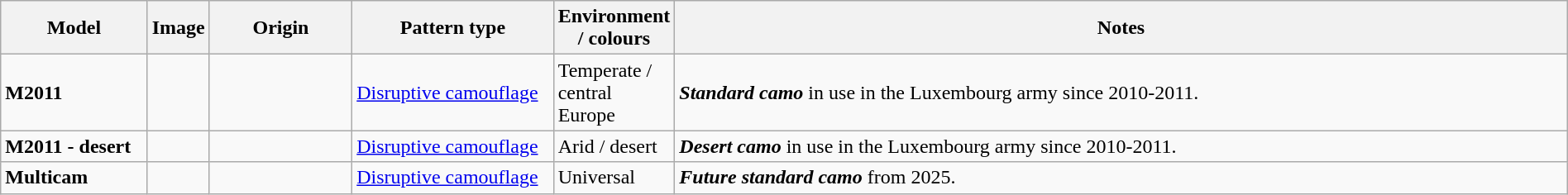<table class="wikitable" style="width:100%;">
<tr>
<th style="width:10%;">Model</th>
<th style="width:0;">Image</th>
<th style="width:10%;">Origin</th>
<th style="width:14%;">Pattern type</th>
<th>Environment / colours</th>
<th style="width:66%;">Notes</th>
</tr>
<tr>
<td><strong>M2011</strong></td>
<td></td>
<td><small></small></td>
<td><a href='#'>Disruptive camouflage</a></td>
<td>Temperate / central Europe</td>
<td><strong><em>Standard camo</em></strong> in use in the Luxembourg army since 2010-2011.<br></td>
</tr>
<tr>
<td><strong>M2011 - desert</strong></td>
<td></td>
<td><small></small></td>
<td><a href='#'>Disruptive camouflage</a></td>
<td>Arid / desert</td>
<td><strong><em>Desert camo</em></strong> in use in the Luxembourg army since 2010-2011.<br></td>
</tr>
<tr>
<td><strong>Multicam</strong></td>
<td></td>
<td><small></small></td>
<td><a href='#'>Disruptive camouflage</a></td>
<td>Universal</td>
<td><strong><em>Future standard camo</em></strong> from 2025.<br></td>
</tr>
</table>
